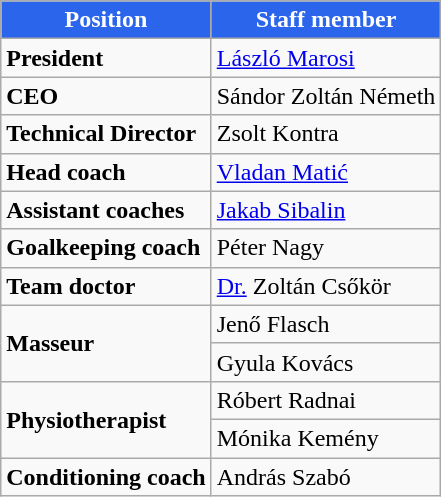<table class="wikitable">
<tr>
<th style="color:white; background:#2B65EC">Position</th>
<th style="color:white; background:#2B65EC">Staff member</th>
</tr>
<tr>
<td><strong>President</strong></td>
<td> <a href='#'>László Marosi</a></td>
</tr>
<tr>
<td><strong>CEO</strong></td>
<td> Sándor Zoltán Németh</td>
</tr>
<tr>
<td><strong>Technical Director</strong></td>
<td> Zsolt Kontra</td>
</tr>
<tr>
<td><strong>Head coach</strong></td>
<td>  <a href='#'>Vladan Matić</a></td>
</tr>
<tr>
<td><strong>Assistant coaches</strong></td>
<td> <a href='#'>Jakab Sibalin</a></td>
</tr>
<tr>
<td><strong>Goalkeeping coach</strong></td>
<td> Péter Nagy</td>
</tr>
<tr>
<td><strong>Team doctor</strong></td>
<td> <a href='#'>Dr.</a> Zoltán Csőkör</td>
</tr>
<tr>
<td rowspan=2><strong>Masseur</strong></td>
<td> Jenő Flasch</td>
</tr>
<tr>
<td> Gyula Kovács</td>
</tr>
<tr>
<td rowspan=2><strong>Physiotherapist</strong></td>
<td> Róbert Radnai</td>
</tr>
<tr>
<td> Mónika Kemény</td>
</tr>
<tr>
<td><strong>Conditioning coach</strong></td>
<td> András Szabó</td>
</tr>
</table>
